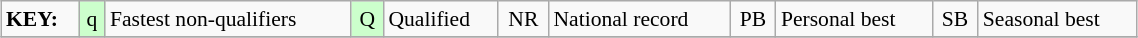<table class="wikitable" style="margin:0.5em auto; font-size:90%;position:relative;" width=60%>
<tr>
<td><strong>KEY:</strong></td>
<td bgcolor=ccffcc align=center>q</td>
<td>Fastest non-qualifiers</td>
<td bgcolor=ccffcc align=center>Q</td>
<td>Qualified</td>
<td align=center>NR</td>
<td>National record</td>
<td align=center>PB</td>
<td>Personal best</td>
<td align=center>SB</td>
<td>Seasonal best</td>
</tr>
<tr>
</tr>
</table>
